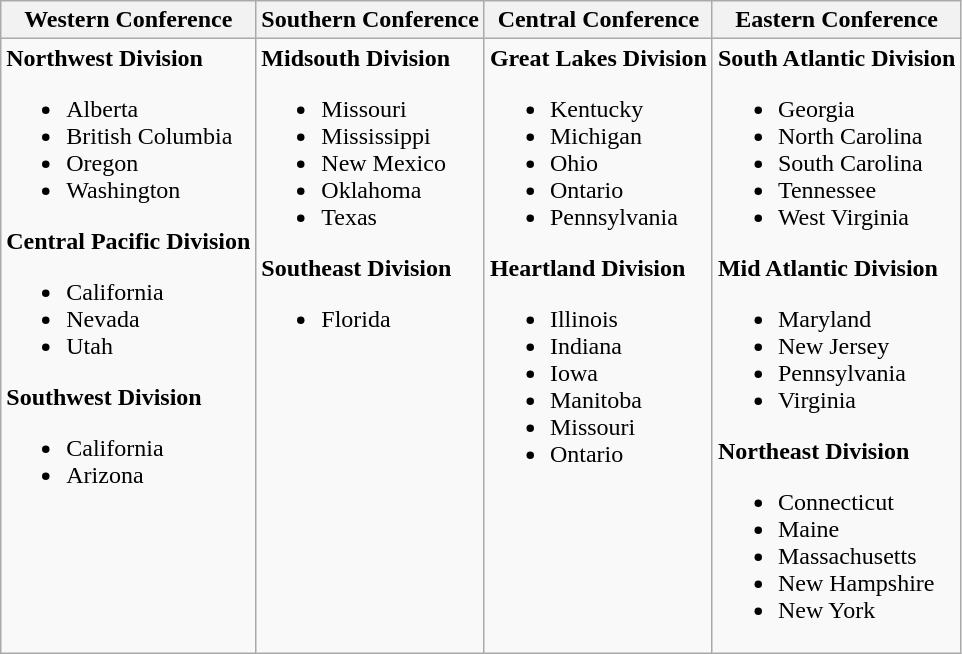<table class="wikitable">
<tr>
<th>Western Conference</th>
<th>Southern Conference</th>
<th>Central Conference</th>
<th>Eastern Conference</th>
</tr>
<tr>
<td valign=top><strong>Northwest Division</strong><br><ul><li>Alberta</li><li>British Columbia</li><li>Oregon</li><li>Washington</li></ul><strong>Central Pacific Division</strong><ul><li>California</li><li>Nevada</li><li>Utah</li></ul><strong>Southwest Division</strong><ul><li>California</li><li>Arizona</li></ul></td>
<td valign=top><strong>Midsouth Division</strong><br><ul><li>Missouri</li><li>Mississippi</li><li>New Mexico</li><li>Oklahoma</li><li>Texas</li></ul><strong>Southeast Division</strong><ul><li>Florida</li></ul></td>
<td valign=top><strong>Great Lakes Division</strong><br><ul><li>Kentucky</li><li>Michigan</li><li>Ohio</li><li>Ontario</li><li>Pennsylvania</li></ul><strong>Heartland Division</strong><ul><li>Illinois</li><li>Indiana</li><li>Iowa</li><li>Manitoba</li><li>Missouri</li><li>Ontario</li></ul></td>
<td valign=top><strong>South Atlantic Division</strong><br><ul><li>Georgia</li><li>North Carolina</li><li>South Carolina</li><li>Tennessee</li><li>West Virginia</li></ul><strong>Mid Atlantic Division</strong><ul><li>Maryland</li><li>New Jersey</li><li>Pennsylvania</li><li>Virginia</li></ul><strong>Northeast Division</strong><ul><li>Connecticut</li><li>Maine</li><li>Massachusetts</li><li>New Hampshire</li><li>New York</li></ul></td>
</tr>
</table>
